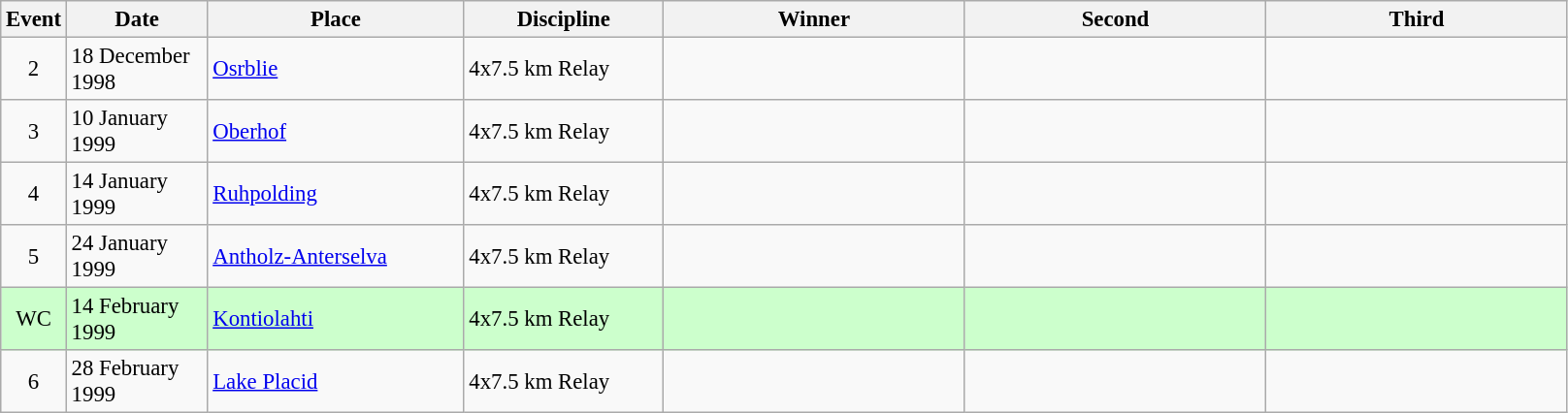<table class="wikitable" style="font-size:95%;">
<tr>
<th width="30">Event</th>
<th width="90">Date</th>
<th width="169">Place</th>
<th width="130">Discipline</th>
<th width="200">Winner</th>
<th width="200">Second</th>
<th width="200">Third</th>
</tr>
<tr>
<td align=center>2</td>
<td>18 December 1998</td>
<td> <a href='#'>Osrblie</a></td>
<td>4x7.5 km Relay</td>
<td></td>
<td></td>
<td></td>
</tr>
<tr>
<td align=center>3</td>
<td>10 January 1999</td>
<td> <a href='#'>Oberhof</a></td>
<td>4x7.5 km Relay</td>
<td></td>
<td></td>
<td></td>
</tr>
<tr>
<td align=center>4</td>
<td>14 January 1999</td>
<td> <a href='#'>Ruhpolding</a></td>
<td>4x7.5 km Relay</td>
<td></td>
<td></td>
<td></td>
</tr>
<tr>
<td align=center>5</td>
<td>24 January 1999</td>
<td> <a href='#'>Antholz-Anterselva</a></td>
<td>4x7.5 km Relay</td>
<td></td>
<td></td>
<td></td>
</tr>
<tr style="background:#CCFFCC">
<td align=center>WC</td>
<td>14 February 1999</td>
<td> <a href='#'>Kontiolahti</a></td>
<td>4x7.5 km Relay</td>
<td></td>
<td></td>
<td></td>
</tr>
<tr>
<td align=center>6</td>
<td>28 February 1999</td>
<td> <a href='#'>Lake Placid</a></td>
<td>4x7.5 km Relay</td>
<td></td>
<td></td>
<td></td>
</tr>
</table>
